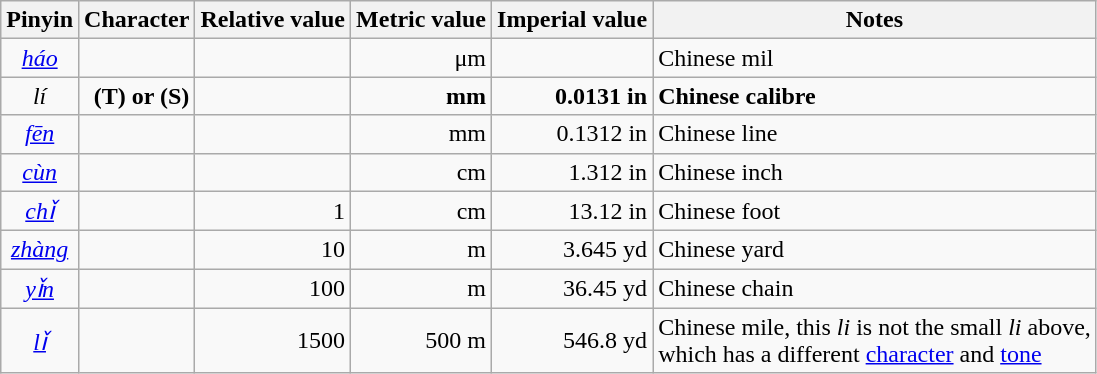<table class="wikitable">
<tr>
<th>Pinyin</th>
<th>Character</th>
<th>Relative value</th>
<th>Metric value</th>
<th>Imperial value</th>
<th>Notes</th>
</tr>
<tr>
<td align=center><em><a href='#'>háo</a> </em></td>
<td align=right></td>
<td align=right></td>
<td align=right> μm</td>
<td align=right></td>
<td align=left>Chinese mil</td>
</tr>
<tr>
<td align=center><em>lí</em></td>
<td align=right><strong> (T) or  (S)</strong></td>
<td align=right><strong></strong></td>
<td align=right><strong> mm</strong></td>
<td align=right><strong>0.0131 in</strong></td>
<td align=left><strong>Chinese calibre</strong></td>
</tr>
<tr>
<td align=center><em><a href='#'>fēn</a></em></td>
<td align=right></td>
<td align=right></td>
<td align=right> mm</td>
<td align=right>0.1312 in</td>
<td align=left>Chinese line</td>
</tr>
<tr>
<td align=center><em><a href='#'>cùn</a></em></td>
<td align=right></td>
<td align=right></td>
<td align=right> cm</td>
<td align=right>1.312 in</td>
<td align=left>Chinese inch</td>
</tr>
<tr>
<td align=center><em><a href='#'>chǐ</a></em></td>
<td align=right></td>
<td align=right>1</td>
<td align=right> cm</td>
<td align=right>13.12 in</td>
<td align=left>Chinese foot</td>
</tr>
<tr>
<td align=center><em><a href='#'>zhàng</a></em></td>
<td align=right></td>
<td align=right>10</td>
<td align=right> m</td>
<td align=right>3.645 yd</td>
<td align=left>Chinese yard</td>
</tr>
<tr>
<td align=center><em><a href='#'>yǐn</a></em></td>
<td align=right></td>
<td align=right>100</td>
<td align=right> m</td>
<td align=right>36.45 yd</td>
<td align=left>Chinese chain</td>
</tr>
<tr>
<td align=center><em><a href='#'>lǐ</a></em></td>
<td align=right></td>
<td align=right>1500</td>
<td align=right>500 m</td>
<td align=right>546.8 yd</td>
<td align=left>Chinese mile, this <em>li</em> is not the small <em>li</em> above,<br> which has a different <a href='#'>character</a> and <a href='#'>tone</a></td>
</tr>
</table>
